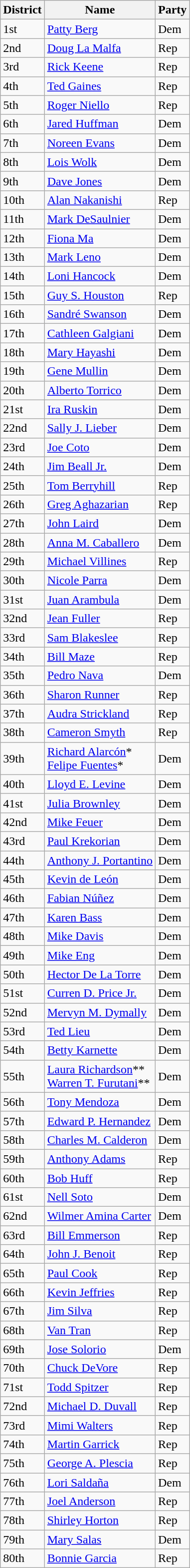<table class="wikitable">
<tr>
<th>District</th>
<th>Name</th>
<th>Party</th>
</tr>
<tr>
<td>1st</td>
<td><a href='#'>Patty Berg</a></td>
<td>Dem</td>
</tr>
<tr>
<td>2nd</td>
<td><a href='#'>Doug La Malfa</a></td>
<td>Rep</td>
</tr>
<tr>
<td>3rd</td>
<td><a href='#'>Rick Keene</a></td>
<td>Rep</td>
</tr>
<tr>
<td>4th</td>
<td><a href='#'>Ted Gaines</a></td>
<td>Rep</td>
</tr>
<tr>
<td>5th</td>
<td><a href='#'>Roger Niello</a></td>
<td>Rep</td>
</tr>
<tr>
<td>6th</td>
<td><a href='#'>Jared Huffman</a></td>
<td>Dem</td>
</tr>
<tr>
<td>7th</td>
<td><a href='#'>Noreen Evans</a></td>
<td>Dem</td>
</tr>
<tr>
<td>8th</td>
<td><a href='#'>Lois Wolk</a></td>
<td>Dem</td>
</tr>
<tr>
<td>9th</td>
<td><a href='#'>Dave Jones</a></td>
<td>Dem</td>
</tr>
<tr>
<td>10th</td>
<td><a href='#'>Alan Nakanishi</a></td>
<td>Rep</td>
</tr>
<tr>
<td>11th</td>
<td><a href='#'>Mark DeSaulnier</a></td>
<td>Dem</td>
</tr>
<tr>
<td>12th</td>
<td><a href='#'>Fiona Ma</a></td>
<td>Dem</td>
</tr>
<tr>
<td>13th</td>
<td><a href='#'>Mark Leno</a></td>
<td>Dem</td>
</tr>
<tr>
<td>14th</td>
<td><a href='#'>Loni Hancock</a></td>
<td>Dem</td>
</tr>
<tr>
<td>15th</td>
<td><a href='#'>Guy S. Houston</a></td>
<td>Rep</td>
</tr>
<tr>
<td>16th</td>
<td><a href='#'>Sandré Swanson</a></td>
<td>Dem</td>
</tr>
<tr>
<td>17th</td>
<td><a href='#'>Cathleen Galgiani</a></td>
<td>Dem</td>
</tr>
<tr>
<td>18th</td>
<td><a href='#'>Mary Hayashi</a></td>
<td>Dem</td>
</tr>
<tr>
<td>19th</td>
<td><a href='#'>Gene Mullin</a></td>
<td>Dem</td>
</tr>
<tr>
<td>20th</td>
<td><a href='#'>Alberto Torrico</a></td>
<td>Dem</td>
</tr>
<tr>
<td>21st</td>
<td><a href='#'>Ira Ruskin</a></td>
<td>Dem</td>
</tr>
<tr>
<td>22nd</td>
<td><a href='#'>Sally J. Lieber</a></td>
<td>Dem</td>
</tr>
<tr>
<td>23rd</td>
<td><a href='#'>Joe Coto</a></td>
<td>Dem</td>
</tr>
<tr>
<td>24th</td>
<td><a href='#'>Jim Beall Jr.</a></td>
<td>Dem</td>
</tr>
<tr>
<td>25th</td>
<td><a href='#'>Tom Berryhill</a></td>
<td>Rep</td>
</tr>
<tr>
<td>26th</td>
<td><a href='#'>Greg Aghazarian</a></td>
<td>Rep</td>
</tr>
<tr>
<td>27th</td>
<td><a href='#'>John Laird</a></td>
<td>Dem</td>
</tr>
<tr>
<td>28th</td>
<td><a href='#'>Anna M. Caballero</a></td>
<td>Dem</td>
</tr>
<tr>
<td>29th</td>
<td><a href='#'>Michael Villines</a></td>
<td>Rep</td>
</tr>
<tr>
<td>30th</td>
<td><a href='#'>Nicole Parra</a></td>
<td>Dem</td>
</tr>
<tr>
<td>31st</td>
<td><a href='#'>Juan Arambula</a></td>
<td>Dem</td>
</tr>
<tr>
<td>32nd</td>
<td><a href='#'>Jean Fuller</a></td>
<td>Rep</td>
</tr>
<tr>
<td>33rd</td>
<td><a href='#'>Sam Blakeslee</a></td>
<td>Rep</td>
</tr>
<tr>
<td>34th</td>
<td><a href='#'>Bill Maze</a></td>
<td>Rep</td>
</tr>
<tr>
<td>35th</td>
<td><a href='#'>Pedro Nava</a></td>
<td>Dem</td>
</tr>
<tr>
<td>36th</td>
<td><a href='#'>Sharon Runner</a></td>
<td>Rep</td>
</tr>
<tr>
<td>37th</td>
<td><a href='#'>Audra Strickland</a></td>
<td>Rep</td>
</tr>
<tr>
<td>38th</td>
<td><a href='#'>Cameron Smyth</a></td>
<td>Rep</td>
</tr>
<tr>
<td>39th</td>
<td><a href='#'>Richard Alarcón</a>*<br><a href='#'>Felipe Fuentes</a>*</td>
<td>Dem</td>
</tr>
<tr>
<td>40th</td>
<td><a href='#'>Lloyd E. Levine</a></td>
<td>Dem</td>
</tr>
<tr>
<td>41st</td>
<td><a href='#'>Julia Brownley</a></td>
<td>Dem</td>
</tr>
<tr>
<td>42nd</td>
<td><a href='#'>Mike Feuer</a></td>
<td>Dem</td>
</tr>
<tr>
<td>43rd</td>
<td><a href='#'>Paul Krekorian</a></td>
<td>Dem</td>
</tr>
<tr>
<td>44th</td>
<td><a href='#'>Anthony J. Portantino</a></td>
<td>Dem</td>
</tr>
<tr>
<td>45th</td>
<td><a href='#'>Kevin de León</a></td>
<td>Dem</td>
</tr>
<tr>
<td>46th</td>
<td><a href='#'>Fabian Núñez</a></td>
<td>Dem</td>
</tr>
<tr>
<td>47th</td>
<td><a href='#'>Karen Bass</a></td>
<td>Dem</td>
</tr>
<tr>
<td>48th</td>
<td><a href='#'>Mike Davis</a></td>
<td>Dem</td>
</tr>
<tr>
<td>49th</td>
<td><a href='#'>Mike Eng</a></td>
<td>Dem</td>
</tr>
<tr>
<td>50th</td>
<td><a href='#'>Hector De La Torre</a></td>
<td>Dem</td>
</tr>
<tr>
<td>51st</td>
<td><a href='#'>Curren D. Price Jr.</a></td>
<td>Dem</td>
</tr>
<tr>
<td>52nd</td>
<td><a href='#'>Mervyn M. Dymally</a></td>
<td>Dem</td>
</tr>
<tr>
<td>53rd</td>
<td><a href='#'>Ted Lieu</a></td>
<td>Dem</td>
</tr>
<tr>
<td>54th</td>
<td><a href='#'>Betty Karnette</a></td>
<td>Dem</td>
</tr>
<tr>
<td>55th</td>
<td><a href='#'>Laura Richardson</a>**<br><a href='#'>Warren T. Furutani</a>**</td>
<td>Dem</td>
</tr>
<tr>
<td>56th</td>
<td><a href='#'>Tony Mendoza</a></td>
<td>Dem</td>
</tr>
<tr>
<td>57th</td>
<td><a href='#'>Edward P. Hernandez</a></td>
<td>Dem</td>
</tr>
<tr>
<td>58th</td>
<td><a href='#'>Charles M. Calderon</a></td>
<td>Dem</td>
</tr>
<tr>
<td>59th</td>
<td><a href='#'>Anthony Adams</a></td>
<td>Rep</td>
</tr>
<tr>
<td>60th</td>
<td><a href='#'>Bob Huff</a></td>
<td>Rep</td>
</tr>
<tr>
<td>61st</td>
<td><a href='#'>Nell Soto</a></td>
<td>Dem</td>
</tr>
<tr>
<td>62nd</td>
<td><a href='#'>Wilmer Amina Carter</a></td>
<td>Dem</td>
</tr>
<tr>
<td>63rd</td>
<td><a href='#'>Bill Emmerson</a></td>
<td>Rep</td>
</tr>
<tr>
<td>64th</td>
<td><a href='#'>John J. Benoit</a></td>
<td>Rep</td>
</tr>
<tr>
<td>65th</td>
<td><a href='#'>Paul Cook</a></td>
<td>Rep</td>
</tr>
<tr>
<td>66th</td>
<td><a href='#'>Kevin Jeffries</a></td>
<td>Rep</td>
</tr>
<tr>
<td>67th</td>
<td><a href='#'>Jim Silva</a></td>
<td>Rep</td>
</tr>
<tr>
<td>68th</td>
<td><a href='#'>Van Tran</a></td>
<td>Rep</td>
</tr>
<tr>
<td>69th</td>
<td><a href='#'>Jose Solorio</a></td>
<td>Dem</td>
</tr>
<tr>
<td>70th</td>
<td><a href='#'>Chuck DeVore</a></td>
<td>Rep</td>
</tr>
<tr>
<td>71st</td>
<td><a href='#'>Todd Spitzer</a></td>
<td>Rep</td>
</tr>
<tr>
<td>72nd</td>
<td><a href='#'>Michael D. Duvall</a></td>
<td>Rep</td>
</tr>
<tr>
<td>73rd</td>
<td><a href='#'>Mimi Walters</a></td>
<td>Rep</td>
</tr>
<tr>
<td>74th</td>
<td><a href='#'>Martin Garrick</a></td>
<td>Rep</td>
</tr>
<tr>
<td>75th</td>
<td><a href='#'>George A. Plescia</a></td>
<td>Rep</td>
</tr>
<tr>
<td>76th</td>
<td><a href='#'>Lori Saldaña</a></td>
<td>Dem</td>
</tr>
<tr>
<td>77th</td>
<td><a href='#'>Joel Anderson</a></td>
<td>Rep</td>
</tr>
<tr>
<td>78th</td>
<td><a href='#'>Shirley Horton</a></td>
<td>Rep</td>
</tr>
<tr>
<td>79th</td>
<td><a href='#'>Mary Salas</a></td>
<td>Dem</td>
</tr>
<tr>
<td>80th</td>
<td><a href='#'>Bonnie Garcia</a></td>
<td>Rep</td>
</tr>
</table>
